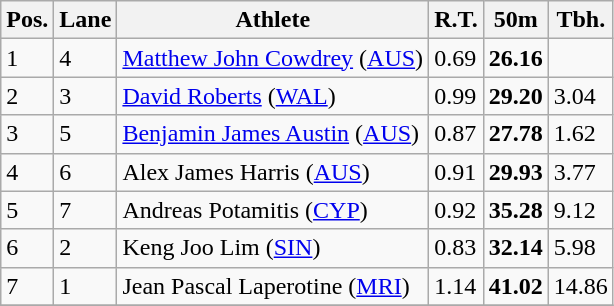<table class="wikitable">
<tr>
<th>Pos.</th>
<th>Lane</th>
<th>Athlete</th>
<th>R.T.</th>
<th>50m</th>
<th>Tbh.</th>
</tr>
<tr>
<td>1</td>
<td>4</td>
<td> <a href='#'>Matthew John Cowdrey</a> (<a href='#'>AUS</a>)</td>
<td>0.69</td>
<td><strong>26.16</strong></td>
<td> </td>
</tr>
<tr>
<td>2</td>
<td>3</td>
<td> <a href='#'>David Roberts</a> (<a href='#'>WAL</a>)</td>
<td>0.99</td>
<td><strong>29.20</strong></td>
<td>3.04</td>
</tr>
<tr>
<td>3</td>
<td>5</td>
<td> <a href='#'>Benjamin James Austin</a> (<a href='#'>AUS</a>)</td>
<td>0.87</td>
<td><strong>27.78</strong></td>
<td>1.62</td>
</tr>
<tr>
<td>4</td>
<td>6</td>
<td> Alex James Harris (<a href='#'>AUS</a>)</td>
<td>0.91</td>
<td><strong>29.93</strong></td>
<td>3.77</td>
</tr>
<tr>
<td>5</td>
<td>7</td>
<td> Andreas Potamitis (<a href='#'>CYP</a>)</td>
<td>0.92</td>
<td><strong>35.28</strong></td>
<td>9.12</td>
</tr>
<tr>
<td>6</td>
<td>2</td>
<td> Keng Joo Lim (<a href='#'>SIN</a>)</td>
<td>0.83</td>
<td><strong>32.14</strong></td>
<td>5.98</td>
</tr>
<tr>
<td>7</td>
<td>1</td>
<td> Jean Pascal Laperotine (<a href='#'>MRI</a>)</td>
<td>1.14</td>
<td><strong>41.02</strong></td>
<td>14.86</td>
</tr>
<tr>
</tr>
</table>
